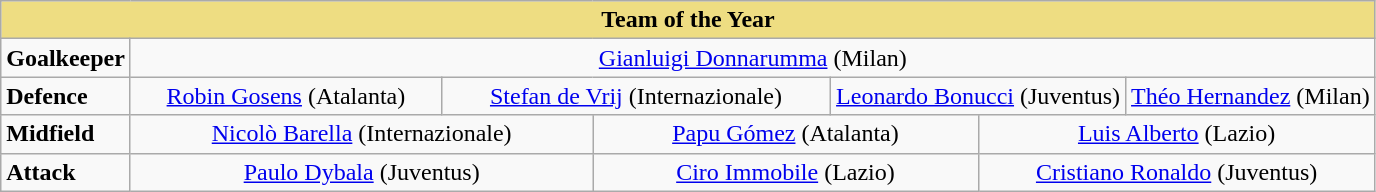<table class="wikitable">
<tr>
<th colspan="7" style="background-color: #eedd82">Team of the Year</th>
</tr>
<tr>
<td><strong>Goalkeeper</strong></td>
<td colspan="6" align="center"> <a href='#'>Gianluigi Donnarumma</a> (Milan)</td>
</tr>
<tr>
<td><strong>Defence</strong></td>
<td align="center"> <a href='#'>Robin Gosens</a> (Atalanta)</td>
<td colspan="2" align="center"> <a href='#'>Stefan de Vrij</a> (Internazionale)</td>
<td colspan="2" align="center"> <a href='#'>Leonardo Bonucci</a> (Juventus)</td>
<td align="center"> <a href='#'>Théo Hernandez</a> (Milan)</td>
</tr>
<tr>
<td><strong>Midfield</strong></td>
<td colspan="2" align="center"> <a href='#'>Nicolò Barella</a> (Internazionale)</td>
<td colspan="2" align="center"> <a href='#'>Papu Gómez</a> (Atalanta)</td>
<td colspan="2" align="center"> <a href='#'>Luis Alberto</a> (Lazio)</td>
</tr>
<tr>
<td><strong>Attack</strong></td>
<td colspan="2" align="center"> <a href='#'>Paulo Dybala</a> (Juventus)</td>
<td colspan="2" align="center"> <a href='#'>Ciro Immobile</a> (Lazio)</td>
<td colspan="2" align="center"> <a href='#'>Cristiano Ronaldo</a> (Juventus)</td>
</tr>
</table>
